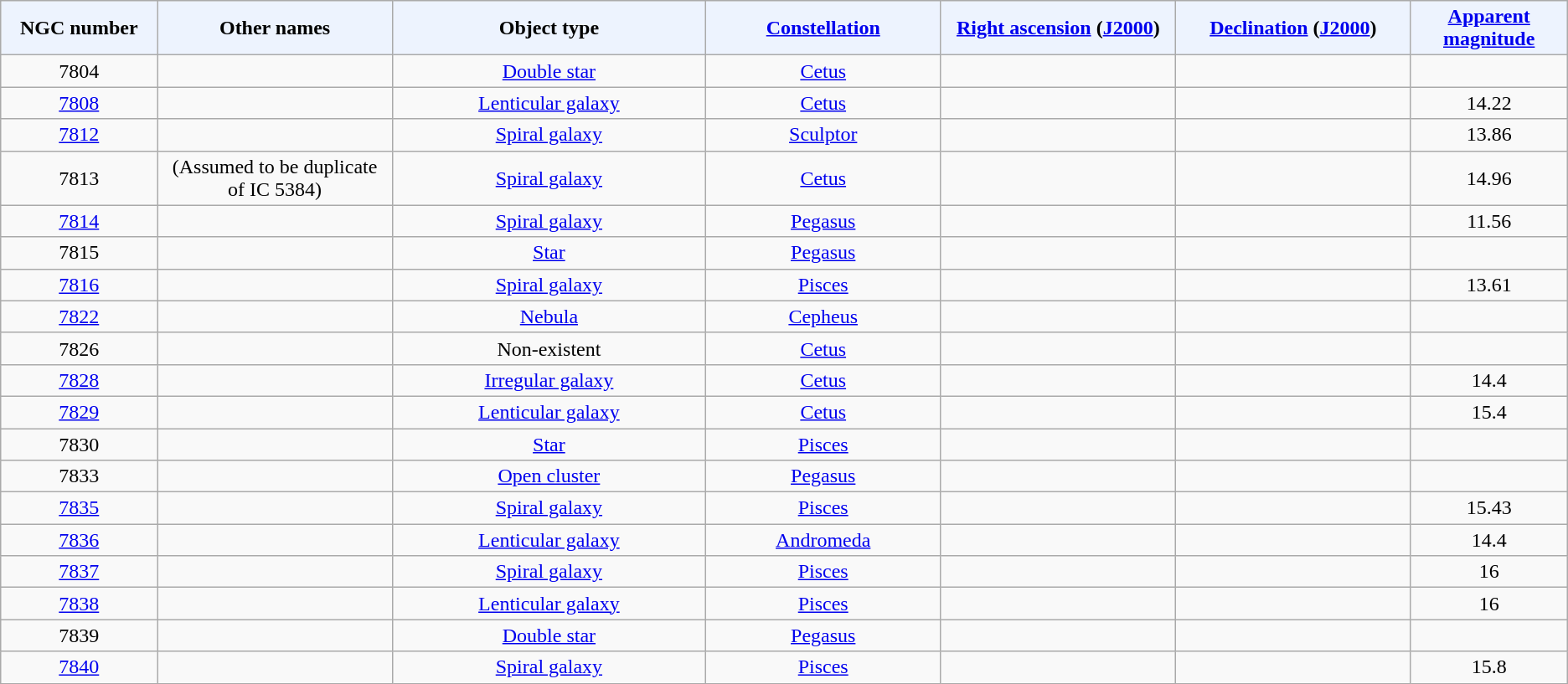<table class="wikitable sortable sticky-header sort-under" style="text-align: center;">
<tr>
<th style="background-color:#edf3fe; width: 10%;">NGC number</th>
<th style="background-color:#edf3fe; width: 15%;">Other names</th>
<th style="background-color:#edf3fe; width: 20%;">Object type</th>
<th style="background-color:#edf3fe; width: 15%;"><a href='#'>Constellation</a></th>
<th style="background-color:#edf3fe; width: 15%;"><a href='#'>Right ascension</a> (<a href='#'>J2000</a>)</th>
<th style="background-color:#edf3fe; width: 15%;"><a href='#'>Declination</a> (<a href='#'>J2000</a>)</th>
<th style="background-color:#edf3fe; width: 10%;"><a href='#'>Apparent magnitude</a></th>
</tr>
<tr>
<td>7804</td>
<td></td>
<td><a href='#'>Double star</a></td>
<td><a href='#'>Cetus</a></td>
<td></td>
<td></td>
<td></td>
</tr>
<tr>
<td><a href='#'>7808</a></td>
<td></td>
<td><a href='#'>Lenticular galaxy</a></td>
<td><a href='#'>Cetus</a></td>
<td></td>
<td></td>
<td>14.22</td>
</tr>
<tr>
<td><a href='#'>7812</a></td>
<td></td>
<td><a href='#'>Spiral galaxy</a></td>
<td><a href='#'>Sculptor</a></td>
<td></td>
<td></td>
<td>13.86</td>
</tr>
<tr>
<td>7813</td>
<td>(Assumed to be duplicate of IC 5384)</td>
<td><a href='#'>Spiral galaxy</a></td>
<td><a href='#'>Cetus</a></td>
<td></td>
<td></td>
<td>14.96</td>
</tr>
<tr>
<td><a href='#'>7814</a></td>
<td></td>
<td><a href='#'>Spiral galaxy</a></td>
<td><a href='#'>Pegasus</a></td>
<td></td>
<td></td>
<td>11.56</td>
</tr>
<tr>
<td>7815</td>
<td></td>
<td><a href='#'>Star</a></td>
<td><a href='#'>Pegasus</a></td>
<td></td>
<td></td>
<td></td>
</tr>
<tr>
<td><a href='#'>7816</a></td>
<td></td>
<td><a href='#'>Spiral galaxy</a></td>
<td><a href='#'>Pisces</a></td>
<td></td>
<td></td>
<td>13.61</td>
</tr>
<tr>
<td><a href='#'>7822</a></td>
<td></td>
<td><a href='#'>Nebula</a></td>
<td><a href='#'>Cepheus</a></td>
<td></td>
<td></td>
<td></td>
</tr>
<tr>
<td>7826</td>
<td></td>
<td>Non-existent</td>
<td><a href='#'>Cetus</a></td>
<td></td>
<td></td>
<td></td>
</tr>
<tr>
<td><a href='#'>7828</a></td>
<td></td>
<td><a href='#'>Irregular galaxy</a></td>
<td><a href='#'>Cetus</a></td>
<td></td>
<td></td>
<td>14.4</td>
</tr>
<tr>
<td><a href='#'>7829</a></td>
<td></td>
<td><a href='#'>Lenticular galaxy</a></td>
<td><a href='#'>Cetus</a></td>
<td></td>
<td></td>
<td>15.4</td>
</tr>
<tr>
<td>7830</td>
<td></td>
<td><a href='#'>Star</a></td>
<td><a href='#'>Pisces</a></td>
<td></td>
<td></td>
<td></td>
</tr>
<tr>
<td>7833</td>
<td></td>
<td><a href='#'>Open cluster</a></td>
<td><a href='#'>Pegasus</a></td>
<td></td>
<td></td>
<td></td>
</tr>
<tr>
<td><a href='#'>7835</a></td>
<td></td>
<td><a href='#'>Spiral galaxy</a></td>
<td><a href='#'>Pisces</a></td>
<td></td>
<td></td>
<td>15.43</td>
</tr>
<tr>
<td><a href='#'>7836</a></td>
<td></td>
<td><a href='#'>Lenticular galaxy</a></td>
<td><a href='#'>Andromeda</a></td>
<td></td>
<td></td>
<td>14.4</td>
</tr>
<tr>
<td><a href='#'>7837</a></td>
<td></td>
<td><a href='#'>Spiral galaxy</a></td>
<td><a href='#'>Pisces</a></td>
<td></td>
<td></td>
<td>16</td>
</tr>
<tr>
<td><a href='#'>7838</a></td>
<td></td>
<td><a href='#'>Lenticular galaxy</a></td>
<td><a href='#'>Pisces</a></td>
<td></td>
<td></td>
<td>16</td>
</tr>
<tr>
<td>7839</td>
<td></td>
<td><a href='#'>Double star</a></td>
<td><a href='#'>Pegasus</a></td>
<td></td>
<td></td>
<td></td>
</tr>
<tr>
<td><a href='#'>7840</a></td>
<td></td>
<td><a href='#'>Spiral galaxy</a></td>
<td><a href='#'>Pisces</a></td>
<td></td>
<td></td>
<td>15.8</td>
</tr>
</table>
